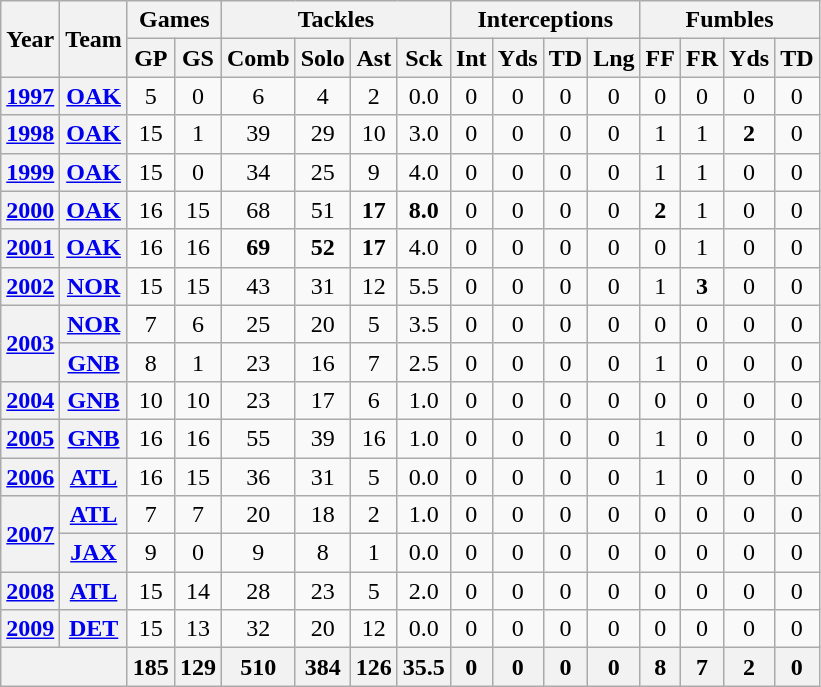<table class="wikitable" style="text-align:center">
<tr>
<th rowspan="2">Year</th>
<th rowspan="2">Team</th>
<th colspan="2">Games</th>
<th colspan="4">Tackles</th>
<th colspan="4">Interceptions</th>
<th colspan="4">Fumbles</th>
</tr>
<tr>
<th>GP</th>
<th>GS</th>
<th>Comb</th>
<th>Solo</th>
<th>Ast</th>
<th>Sck</th>
<th>Int</th>
<th>Yds</th>
<th>TD</th>
<th>Lng</th>
<th>FF</th>
<th>FR</th>
<th>Yds</th>
<th>TD</th>
</tr>
<tr>
<th><a href='#'>1997</a></th>
<th><a href='#'>OAK</a></th>
<td>5</td>
<td>0</td>
<td>6</td>
<td>4</td>
<td>2</td>
<td>0.0</td>
<td>0</td>
<td>0</td>
<td>0</td>
<td>0</td>
<td>0</td>
<td>0</td>
<td>0</td>
<td>0</td>
</tr>
<tr>
<th><a href='#'>1998</a></th>
<th><a href='#'>OAK</a></th>
<td>15</td>
<td>1</td>
<td>39</td>
<td>29</td>
<td>10</td>
<td>3.0</td>
<td>0</td>
<td>0</td>
<td>0</td>
<td>0</td>
<td>1</td>
<td>1</td>
<td><strong>2</strong></td>
<td>0</td>
</tr>
<tr>
<th><a href='#'>1999</a></th>
<th><a href='#'>OAK</a></th>
<td>15</td>
<td>0</td>
<td>34</td>
<td>25</td>
<td>9</td>
<td>4.0</td>
<td>0</td>
<td>0</td>
<td>0</td>
<td>0</td>
<td>1</td>
<td>1</td>
<td>0</td>
<td>0</td>
</tr>
<tr>
<th><a href='#'>2000</a></th>
<th><a href='#'>OAK</a></th>
<td>16</td>
<td>15</td>
<td>68</td>
<td>51</td>
<td><strong>17</strong></td>
<td><strong>8.0</strong></td>
<td>0</td>
<td>0</td>
<td>0</td>
<td>0</td>
<td><strong>2</strong></td>
<td>1</td>
<td>0</td>
<td>0</td>
</tr>
<tr>
<th><a href='#'>2001</a></th>
<th><a href='#'>OAK</a></th>
<td>16</td>
<td>16</td>
<td><strong>69</strong></td>
<td><strong>52</strong></td>
<td><strong>17</strong></td>
<td>4.0</td>
<td>0</td>
<td>0</td>
<td>0</td>
<td>0</td>
<td>0</td>
<td>1</td>
<td>0</td>
<td>0</td>
</tr>
<tr>
<th><a href='#'>2002</a></th>
<th><a href='#'>NOR</a></th>
<td>15</td>
<td>15</td>
<td>43</td>
<td>31</td>
<td>12</td>
<td>5.5</td>
<td>0</td>
<td>0</td>
<td>0</td>
<td>0</td>
<td>1</td>
<td><strong>3</strong></td>
<td>0</td>
<td>0</td>
</tr>
<tr>
<th rowspan="2"><a href='#'>2003</a></th>
<th><a href='#'>NOR</a></th>
<td>7</td>
<td>6</td>
<td>25</td>
<td>20</td>
<td>5</td>
<td>3.5</td>
<td>0</td>
<td>0</td>
<td>0</td>
<td>0</td>
<td>0</td>
<td>0</td>
<td>0</td>
<td>0</td>
</tr>
<tr>
<th><a href='#'>GNB</a></th>
<td>8</td>
<td>1</td>
<td>23</td>
<td>16</td>
<td>7</td>
<td>2.5</td>
<td>0</td>
<td>0</td>
<td>0</td>
<td>0</td>
<td>1</td>
<td>0</td>
<td>0</td>
<td>0</td>
</tr>
<tr>
<th><a href='#'>2004</a></th>
<th><a href='#'>GNB</a></th>
<td>10</td>
<td>10</td>
<td>23</td>
<td>17</td>
<td>6</td>
<td>1.0</td>
<td>0</td>
<td>0</td>
<td>0</td>
<td>0</td>
<td>0</td>
<td>0</td>
<td>0</td>
<td>0</td>
</tr>
<tr>
<th><a href='#'>2005</a></th>
<th><a href='#'>GNB</a></th>
<td>16</td>
<td>16</td>
<td>55</td>
<td>39</td>
<td>16</td>
<td>1.0</td>
<td>0</td>
<td>0</td>
<td>0</td>
<td>0</td>
<td>1</td>
<td>0</td>
<td>0</td>
<td>0</td>
</tr>
<tr>
<th><a href='#'>2006</a></th>
<th><a href='#'>ATL</a></th>
<td>16</td>
<td>15</td>
<td>36</td>
<td>31</td>
<td>5</td>
<td>0.0</td>
<td>0</td>
<td>0</td>
<td>0</td>
<td>0</td>
<td>1</td>
<td>0</td>
<td>0</td>
<td>0</td>
</tr>
<tr>
<th rowspan="2"><a href='#'>2007</a></th>
<th><a href='#'>ATL</a></th>
<td>7</td>
<td>7</td>
<td>20</td>
<td>18</td>
<td>2</td>
<td>1.0</td>
<td>0</td>
<td>0</td>
<td>0</td>
<td>0</td>
<td>0</td>
<td>0</td>
<td>0</td>
<td>0</td>
</tr>
<tr>
<th><a href='#'>JAX</a></th>
<td>9</td>
<td>0</td>
<td>9</td>
<td>8</td>
<td>1</td>
<td>0.0</td>
<td>0</td>
<td>0</td>
<td>0</td>
<td>0</td>
<td>0</td>
<td>0</td>
<td>0</td>
<td>0</td>
</tr>
<tr>
<th><a href='#'>2008</a></th>
<th><a href='#'>ATL</a></th>
<td>15</td>
<td>14</td>
<td>28</td>
<td>23</td>
<td>5</td>
<td>2.0</td>
<td>0</td>
<td>0</td>
<td>0</td>
<td>0</td>
<td>0</td>
<td>0</td>
<td>0</td>
<td>0</td>
</tr>
<tr>
<th><a href='#'>2009</a></th>
<th><a href='#'>DET</a></th>
<td>15</td>
<td>13</td>
<td>32</td>
<td>20</td>
<td>12</td>
<td>0.0</td>
<td>0</td>
<td>0</td>
<td>0</td>
<td>0</td>
<td>0</td>
<td>0</td>
<td>0</td>
<td>0</td>
</tr>
<tr>
<th colspan="2"></th>
<th>185</th>
<th>129</th>
<th>510</th>
<th>384</th>
<th>126</th>
<th>35.5</th>
<th>0</th>
<th>0</th>
<th>0</th>
<th>0</th>
<th>8</th>
<th>7</th>
<th>2</th>
<th>0</th>
</tr>
</table>
